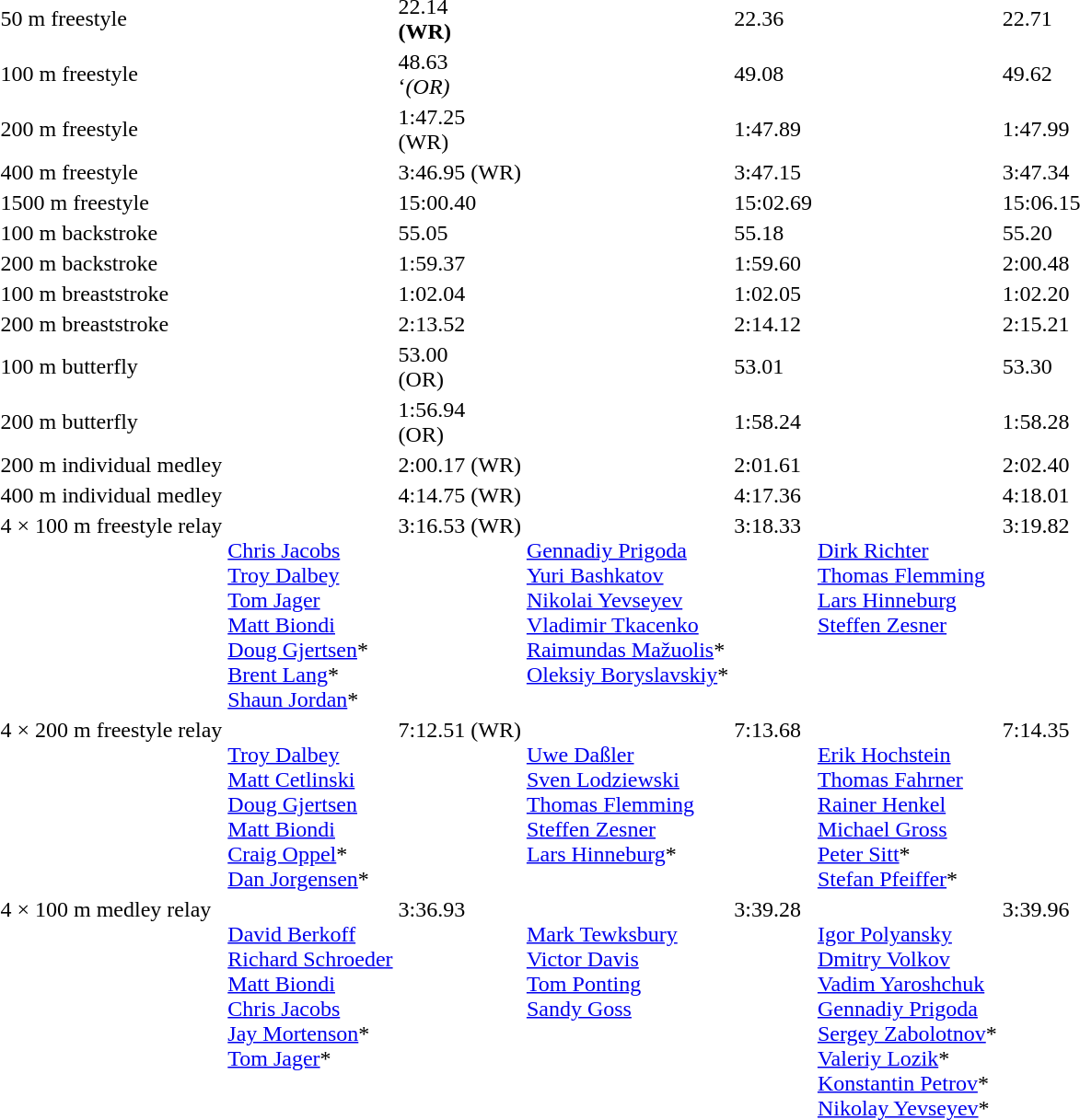<table>
<tr>
<td>50 m freestyle<br></td>
<td></td>
<td>22.14 <br> <strong>(WR)</strong></td>
<td></td>
<td>22.36</td>
<td></td>
<td>22.71</td>
</tr>
<tr>
<td>100 m freestyle<br></td>
<td></td>
<td>48.63 <br> ‘<em>(OR)<strong></td>
<td></td>
<td>49.08</td>
<td></td>
<td>49.62</td>
</tr>
<tr>
<td>200 m freestyle <br></td>
<td></td>
<td>1:47.25 <br> </strong>(WR)<strong></td>
<td></td>
<td>1:47.89</td>
<td></td>
<td>1:47.99</td>
</tr>
<tr>
<td>400 m freestyle <br> </td>
<td></td>
<td>3:46.95 </strong>(WR)<strong></td>
<td></td>
<td>3:47.15</td>
<td></td>
<td>3:47.34</td>
</tr>
<tr>
<td>1500 m freestyle <br> </td>
<td></td>
<td>15:00.40</td>
<td></td>
<td>15:02.69</td>
<td></td>
<td>15:06.15</td>
</tr>
<tr>
<td>100 m backstroke <br></td>
<td></td>
<td>55.05</td>
<td></td>
<td>55.18</td>
<td></td>
<td>55.20</td>
</tr>
<tr>
<td>200 m backstroke <br></td>
<td></td>
<td>1:59.37</td>
<td></td>
<td>1:59.60</td>
<td></td>
<td>2:00.48</td>
</tr>
<tr>
<td>100 m breaststroke <br></td>
<td></td>
<td>1:02.04</td>
<td></td>
<td>1:02.05</td>
<td></td>
<td>1:02.20</td>
</tr>
<tr>
<td>200 m breaststroke <br></td>
<td></td>
<td>2:13.52</td>
<td></td>
<td>2:14.12</td>
<td></td>
<td>2:15.21</td>
</tr>
<tr>
<td>100 m butterfly <br></td>
<td></td>
<td>53.00 <br> </strong>(OR)<strong></td>
<td></td>
<td>53.01</td>
<td></td>
<td>53.30</td>
</tr>
<tr>
<td>200 m butterfly <br></td>
<td></td>
<td>1:56.94 <br> </strong>(OR)<strong></td>
<td></td>
<td>1:58.24</td>
<td></td>
<td>1:58.28</td>
</tr>
<tr>
<td>200 m individual medley<br></td>
<td></td>
<td>2:00.17 </strong>(WR)<strong></td>
<td></td>
<td>2:01.61</td>
<td></td>
<td>2:02.40</td>
</tr>
<tr>
<td>400 m individual medley<br></td>
<td></td>
<td>4:14.75 </strong>(WR)<strong></td>
<td></td>
<td>4:17.36</td>
<td></td>
<td>4:18.01</td>
</tr>
<tr valign="top">
<td>4 × 100 m freestyle relay<br></td>
<td><br> <a href='#'>Chris Jacobs</a><br> <a href='#'>Troy Dalbey</a><br> <a href='#'>Tom Jager</a><br> <a href='#'>Matt Biondi</a><br> </em><a href='#'>Doug Gjertsen</a>*<br> <a href='#'>Brent Lang</a>*<br> <a href='#'>Shaun Jordan</a>*<em></td>
<td>3:16.53 (WR)</td>
<td><br> <a href='#'>Gennadiy Prigoda</a><br> <a href='#'>Yuri Bashkatov</a><br> <a href='#'>Nikolai Yevseyev</a><br> <a href='#'>Vladimir Tkacenko</a> <br> </em><a href='#'>Raimundas Mažuolis</a>*<br> <a href='#'>Oleksiy Boryslavskiy</a>*<em></td>
<td>3:18.33</td>
<td><br> <a href='#'>Dirk Richter</a><br> <a href='#'>Thomas Flemming</a><br> <a href='#'>Lars Hinneburg</a><br> <a href='#'>Steffen Zesner</a></td>
<td>3:19.82</td>
</tr>
<tr valign="top">
<td>4 × 200 m freestyle relay<br></td>
<td><br> <a href='#'>Troy Dalbey</a><br> <a href='#'>Matt Cetlinski</a><br> <a href='#'>Doug Gjertsen</a><br> <a href='#'>Matt Biondi</a><br> </em><a href='#'>Craig Oppel</a>*<br> <a href='#'>Dan Jorgensen</a>*<em></td>
<td>7:12.51 (WR)</td>
<td><br> <a href='#'>Uwe Daßler</a><br> <a href='#'>Sven Lodziewski</a><br> <a href='#'>Thomas Flemming</a><br> <a href='#'>Steffen Zesner</a><br> </em><a href='#'>Lars Hinneburg</a>*<em></td>
<td>7:13.68</td>
<td><br> <a href='#'>Erik Hochstein</a><br> <a href='#'>Thomas Fahrner</a><br> <a href='#'>Rainer Henkel</a><br> <a href='#'>Michael Gross</a><br> </em><a href='#'>Peter Sitt</a>*<br> <a href='#'>Stefan Pfeiffer</a>*<em></td>
<td>7:14.35</td>
</tr>
<tr valign="top">
<td>4 × 100 m medley relay<br></td>
<td><br> <a href='#'>David Berkoff</a><br> <a href='#'>Richard Schroeder</a><br> <a href='#'>Matt Biondi</a><br> <a href='#'>Chris Jacobs</a><br> </em><a href='#'>Jay Mortenson</a>*<br> <a href='#'>Tom Jager</a>*<em></td>
<td>3:36.93</td>
<td><br> <a href='#'>Mark Tewksbury</a><br> <a href='#'>Victor Davis</a><br> <a href='#'>Tom Ponting</a><br> <a href='#'>Sandy Goss</a></td>
<td>3:39.28</td>
<td><br> <a href='#'>Igor Polyansky</a><br> <a href='#'>Dmitry Volkov</a><br> <a href='#'>Vadim Yaroshchuk</a><br> <a href='#'>Gennadiy Prigoda</a><br> </em><a href='#'>Sergey Zabolotnov</a>*<br> <a href='#'>Valeriy Lozik</a>*<br> <a href='#'>Konstantin Petrov</a>*<br> <a href='#'>Nikolay Yevseyev</a>*<em></td>
<td>3:39.96</td>
</tr>
</table>
